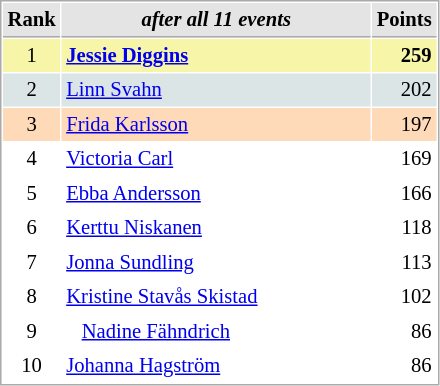<table cellspacing="1" cellpadding="3" style="border:1px solid #AAAAAA;font-size:86%">
<tr style="background-color: #E4E4E4;">
<th style="border-bottom:1px solid #AAAAAA" width=10>Rank</th>
<th style="border-bottom:1px solid #AAAAAA" width=200><em>after all 11 events</em></th>
<th style="border-bottom:1px solid #AAAAAA" width=20 align=right>Points</th>
</tr>
<tr style="background:#f7f6a8;">
<td align=center>1</td>
<td> <strong><a href='#'>Jessie Diggins</a></strong></td>
<td align=right><strong>259</strong></td>
</tr>
<tr style="background:#dce5e5;">
<td align=center>2</td>
<td> <a href='#'>Linn Svahn</a></td>
<td align=right>202</td>
</tr>
<tr style="background:#ffdab9;">
<td align=center>3</td>
<td> <a href='#'>Frida Karlsson</a></td>
<td align=right>197</td>
</tr>
<tr>
<td align=center>4</td>
<td> <a href='#'>Victoria Carl</a></td>
<td align=right>169</td>
</tr>
<tr>
<td align=center>5</td>
<td> <a href='#'>Ebba Andersson</a></td>
<td align=right>166</td>
</tr>
<tr>
<td align=center>6</td>
<td> <a href='#'>Kerttu Niskanen</a></td>
<td align=right>118</td>
</tr>
<tr>
<td align=center>7</td>
<td> <a href='#'>Jonna Sundling</a></td>
<td align=right>113</td>
</tr>
<tr>
<td align=center>8</td>
<td> <a href='#'>Kristine Stavås Skistad</a></td>
<td align=right>102</td>
</tr>
<tr>
<td align=center>9</td>
<td>   <a href='#'>Nadine Fähndrich</a></td>
<td align=right>86</td>
</tr>
<tr>
<td align=center>10</td>
<td> <a href='#'>Johanna Hagström</a></td>
<td align=right>86</td>
</tr>
</table>
